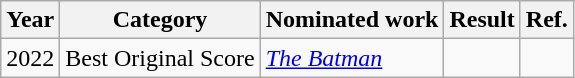<table class="wikitable">
<tr>
<th>Year</th>
<th>Category</th>
<th>Nominated work</th>
<th>Result</th>
<th>Ref.</th>
</tr>
<tr>
<td>2022</td>
<td>Best Original Score</td>
<td><em><a href='#'>The Batman</a></em></td>
<td></td>
<td align="center"></td>
</tr>
</table>
